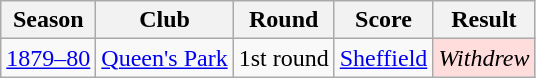<table class=wikitable style="text-align:left">
<tr>
<th>Season</th>
<th>Club</th>
<th>Round</th>
<th>Score</th>
<th>Result</th>
</tr>
<tr>
<td align=center rowspan=7><a href='#'>1879–80</a></td>
<td><a href='#'>Queen's Park</a></td>
<td>1st round</td>
<td> <a href='#'>Sheffield</a></td>
<td align=center  bgcolor=#ffdddd><em>Withdrew</em></td>
</tr>
</table>
